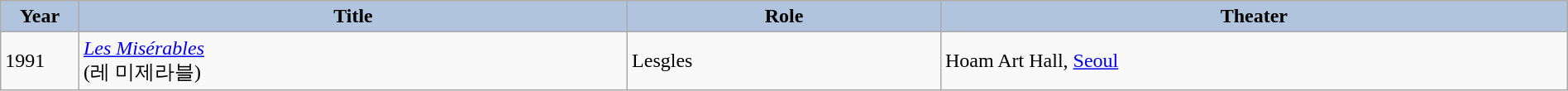<table class="wikitable"  style="width:100%">
<tr style="background:#ccc; text-align:center;">
<th style="background:#b0c4de; width:5%;">Year</th>
<th style="background:#b0c4de; width:35%;">Title</th>
<th style="background:#b0c4de; width:20%;">Role</th>
<th style="background:#b0c4de; width:40%;">Theater</th>
</tr>
<tr>
<td>1991</td>
<td><em><a href='#'>Les Misérables</a></em><br>(레 미제라블)</td>
<td>Lesgles</td>
<td>Hoam Art Hall, <a href='#'>Seoul</a></td>
</tr>
</table>
